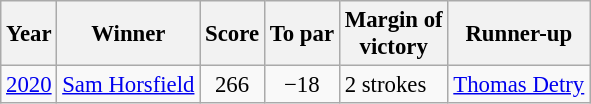<table class="wikitable" style="font-size:95%">
<tr>
<th>Year</th>
<th>Winner</th>
<th>Score</th>
<th>To par</th>
<th>Margin of<br>victory</th>
<th>Runner-up</th>
</tr>
<tr>
<td><a href='#'>2020</a></td>
<td> <a href='#'>Sam Horsfield</a></td>
<td align=center>266</td>
<td align=center>−18</td>
<td>2 strokes</td>
<td> <a href='#'>Thomas Detry</a></td>
</tr>
</table>
